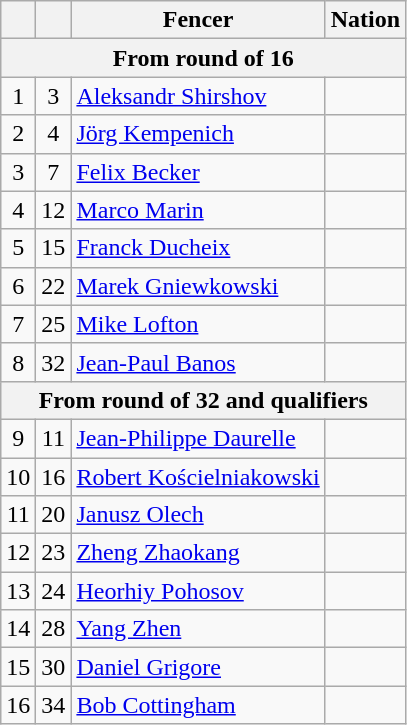<table class="wikitable sortable" style="text-align:center" style=text-align:center>
<tr>
<th></th>
<th></th>
<th>Fencer</th>
<th>Nation</th>
</tr>
<tr>
<th colspan=4>From round of 16</th>
</tr>
<tr>
<td>1</td>
<td>3</td>
<td align=left><a href='#'>Aleksandr Shirshov</a></td>
<td align=left></td>
</tr>
<tr>
<td>2</td>
<td>4</td>
<td align=left><a href='#'>Jörg Kempenich</a></td>
<td align=left></td>
</tr>
<tr>
<td>3</td>
<td>7</td>
<td align=left><a href='#'>Felix Becker</a></td>
<td align=left></td>
</tr>
<tr>
<td>4</td>
<td>12</td>
<td align=left><a href='#'>Marco Marin</a></td>
<td align=left></td>
</tr>
<tr>
<td>5</td>
<td>15</td>
<td align=left><a href='#'>Franck Ducheix</a></td>
<td align=left></td>
</tr>
<tr>
<td>6</td>
<td>22</td>
<td align=left><a href='#'>Marek Gniewkowski</a></td>
<td align=left></td>
</tr>
<tr>
<td>7</td>
<td>25</td>
<td align=left><a href='#'>Mike Lofton</a></td>
<td align=left></td>
</tr>
<tr>
<td>8</td>
<td>32</td>
<td align=left><a href='#'>Jean-Paul Banos</a></td>
<td align=left></td>
</tr>
<tr>
<th colspan=4>From round of 32 and qualifiers</th>
</tr>
<tr>
<td>9</td>
<td>11</td>
<td align=left><a href='#'>Jean-Philippe Daurelle</a></td>
<td align=left></td>
</tr>
<tr>
<td>10</td>
<td>16</td>
<td align=left><a href='#'>Robert Kościelniakowski</a></td>
<td align=left></td>
</tr>
<tr>
<td>11</td>
<td>20</td>
<td align=left><a href='#'>Janusz Olech</a></td>
<td align=left></td>
</tr>
<tr>
<td>12</td>
<td>23</td>
<td align=left><a href='#'>Zheng Zhaokang</a></td>
<td align=left></td>
</tr>
<tr>
<td>13</td>
<td>24</td>
<td align=left><a href='#'>Heorhiy Pohosov</a></td>
<td align=left></td>
</tr>
<tr>
<td>14</td>
<td>28</td>
<td align=left><a href='#'>Yang Zhen</a></td>
<td align=left></td>
</tr>
<tr>
<td>15</td>
<td>30</td>
<td align=left><a href='#'>Daniel Grigore</a></td>
<td align=left></td>
</tr>
<tr>
<td>16</td>
<td>34</td>
<td align=left><a href='#'>Bob Cottingham</a></td>
<td align=left></td>
</tr>
</table>
